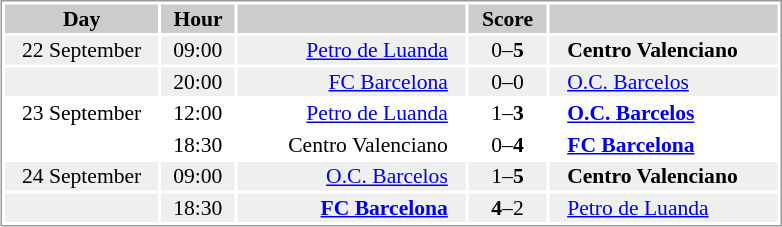<table style="border: 1px solid #999;font-size:90%;float:right; margin-left:1em">
<tr align="center" bgcolor="#cccccc">
<th width="100">  Day  </th>
<th width="30">  Hour  </th>
<th width="150"></th>
<th width="50">Score</th>
<th width="150"></th>
</tr>
<tr align="center" bgcolor="#efefef">
<td>22 September</td>
<td>09:00</td>
<td align="right"><a href='#'>Petro de Luanda</a>   </td>
<td>0–<strong>5</strong></td>
<td align="left">   <strong>Centro Valenciano</strong></td>
</tr>
<tr align="center" bgcolor="#efefef">
<td></td>
<td>20:00</td>
<td align="right"><a href='#'>FC Barcelona</a>   </td>
<td>0–0</td>
<td align="left">   <a href='#'>O.C. Barcelos</a></td>
</tr>
<tr align="center">
<td>23 September</td>
<td>12:00</td>
<td align="right"><a href='#'>Petro de Luanda</a>   </td>
<td>1–<strong>3</strong></td>
<td align="left">   <strong><a href='#'>O.C. Barcelos</a></strong></td>
</tr>
<tr align="center">
<td></td>
<td>18:30</td>
<td align="right">Centro Valenciano   </td>
<td>0–<strong>4</strong></td>
<td align="left">   <strong><a href='#'>FC Barcelona</a></strong></td>
</tr>
<tr align="center" bgcolor="#efefef">
<td>24 September</td>
<td>09:00</td>
<td align="right"><a href='#'>O.C. Barcelos</a>   </td>
<td>1–<strong>5</strong></td>
<td align="left">   <strong>Centro Valenciano</strong></td>
</tr>
<tr align="center" bgcolor="#efefef">
<td></td>
<td>18:30</td>
<td align="right"><strong><a href='#'>FC Barcelona</a></strong>   </td>
<td><strong>4</strong>–2</td>
<td align="left">   <a href='#'>Petro de Luanda</a></td>
</tr>
</table>
